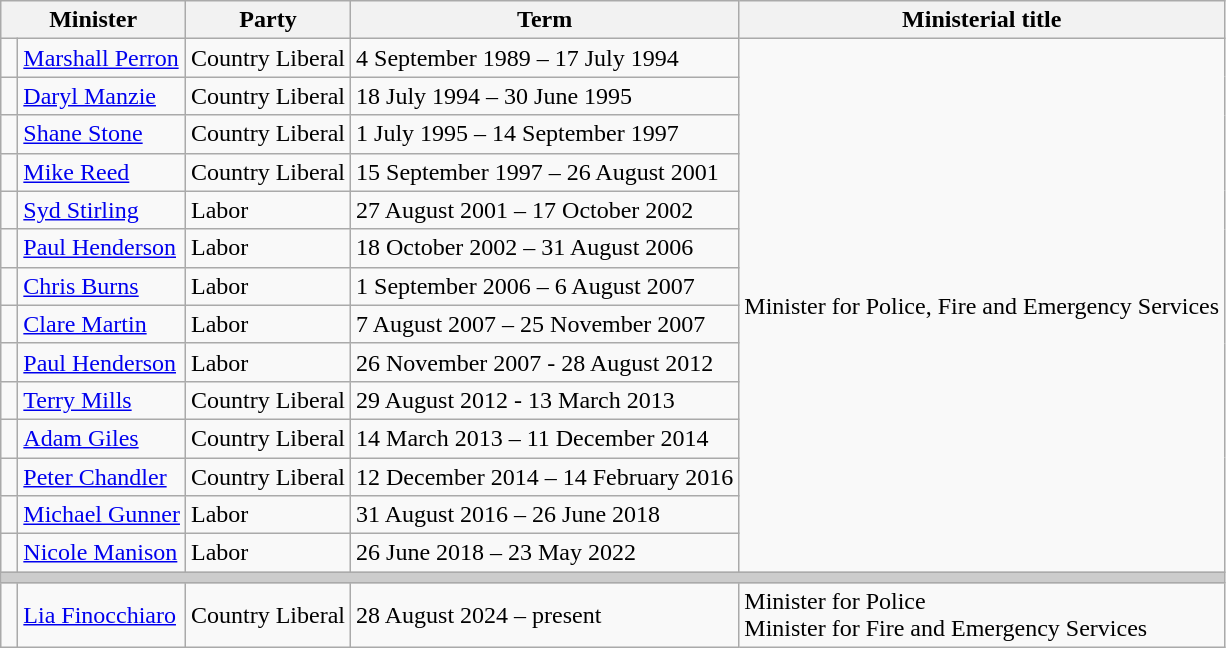<table class="sortable wikitable">
<tr>
<th colspan=2>Minister</th>
<th>Party</th>
<th>Term </th>
<th>Ministerial title</th>
</tr>
<tr>
<td> </td>
<td><a href='#'>Marshall Perron</a></td>
<td>Country Liberal</td>
<td>4 September 1989 – 17 July 1994</td>
<td rowspan="14">Minister for Police, Fire and Emergency Services</td>
</tr>
<tr>
<td> </td>
<td><a href='#'>Daryl Manzie</a></td>
<td>Country Liberal</td>
<td>18 July 1994 – 30 June 1995</td>
</tr>
<tr>
<td> </td>
<td><a href='#'>Shane Stone</a></td>
<td>Country Liberal</td>
<td>1 July 1995 – 14 September 1997</td>
</tr>
<tr>
<td> </td>
<td><a href='#'>Mike Reed</a></td>
<td>Country Liberal</td>
<td>15 September 1997 – 26 August 2001</td>
</tr>
<tr>
<td> </td>
<td><a href='#'>Syd Stirling</a></td>
<td>Labor</td>
<td>27 August 2001 – 17 October 2002</td>
</tr>
<tr>
<td> </td>
<td><a href='#'>Paul Henderson</a></td>
<td>Labor</td>
<td>18 October 2002 – 31 August 2006</td>
</tr>
<tr>
<td> </td>
<td><a href='#'>Chris Burns</a></td>
<td>Labor</td>
<td>1 September 2006 – 6 August 2007</td>
</tr>
<tr>
<td> </td>
<td><a href='#'>Clare Martin</a></td>
<td>Labor</td>
<td>7 August 2007 – 25 November 2007</td>
</tr>
<tr>
<td> </td>
<td><a href='#'>Paul Henderson</a></td>
<td>Labor</td>
<td>26 November 2007 -  28 August 2012</td>
</tr>
<tr>
<td> </td>
<td><a href='#'>Terry Mills</a></td>
<td>Country Liberal</td>
<td>29 August 2012 - 13 March 2013</td>
</tr>
<tr>
<td> </td>
<td><a href='#'>Adam Giles</a></td>
<td>Country Liberal</td>
<td>14 March 2013 – 11 December 2014</td>
</tr>
<tr>
<td> </td>
<td><a href='#'>Peter Chandler</a></td>
<td>Country Liberal</td>
<td>12 December 2014 – 14 February 2016</td>
</tr>
<tr>
<td> </td>
<td><a href='#'>Michael Gunner</a></td>
<td>Labor</td>
<td>31 August 2016 – 26 June 2018</td>
</tr>
<tr>
<td> </td>
<td><a href='#'>Nicole Manison</a></td>
<td>Labor</td>
<td>26 June 2018 – 23 May 2022</td>
</tr>
<tr>
<th colspan="8" style="background: #cccccc;"></th>
</tr>
<tr>
<td> </td>
<td><a href='#'>Lia Finocchiaro</a></td>
<td>Country Liberal</td>
<td>28 August 2024 – present</td>
<td>Minister for Police<br>Minister for Fire and Emergency Services</td>
</tr>
</table>
